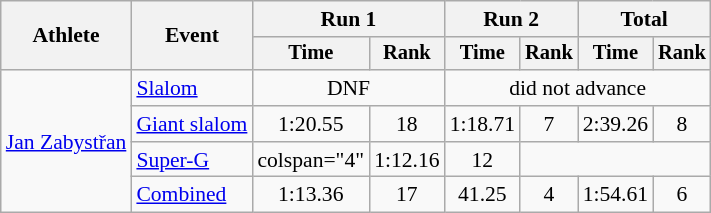<table class="wikitable" style="font-size:90%">
<tr>
<th rowspan=2>Athlete</th>
<th rowspan=2>Event</th>
<th colspan=2>Run 1</th>
<th colspan=2>Run 2</th>
<th colspan=2>Total</th>
</tr>
<tr style="font-size:95%">
<th>Time</th>
<th>Rank</th>
<th>Time</th>
<th>Rank</th>
<th>Time</th>
<th>Rank</th>
</tr>
<tr align=center>
<td align="left" rowspan="4"><a href='#'>Jan Zabystřan</a></td>
<td align="left"><a href='#'>Slalom</a></td>
<td colspan=2>DNF</td>
<td colspan=4>did not advance</td>
</tr>
<tr align=center>
<td align="left"><a href='#'>Giant slalom</a></td>
<td>1:20.55</td>
<td>18</td>
<td>1:18.71</td>
<td>7</td>
<td>2:39.26</td>
<td>8</td>
</tr>
<tr align=center>
<td align="left"><a href='#'>Super-G</a></td>
<td>colspan="4" </td>
<td>1:12.16</td>
<td>12</td>
</tr>
<tr align=center>
<td align="left"><a href='#'>Combined</a></td>
<td>1:13.36</td>
<td>17</td>
<td>41.25</td>
<td>4</td>
<td>1:54.61</td>
<td>6</td>
</tr>
</table>
